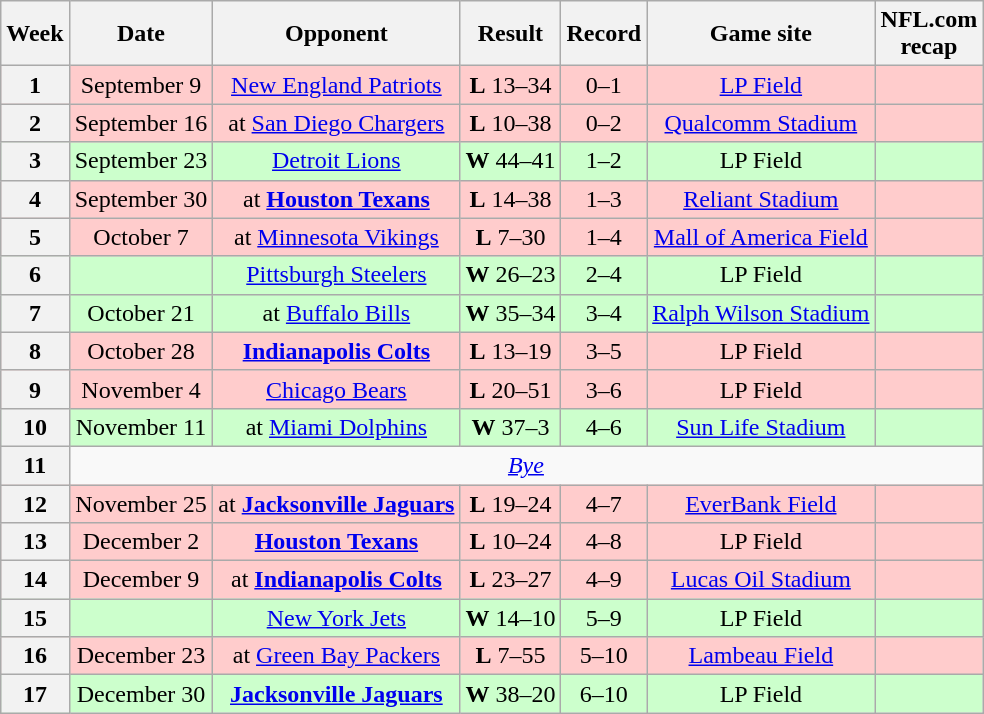<table class="wikitable" style="align=center">
<tr>
<th>Week</th>
<th>Date</th>
<th>Opponent</th>
<th>Result</th>
<th>Record</th>
<th>Game site</th>
<th>NFL.com<br>recap</th>
</tr>
<tr style="background:#fcc; text-align:center;">
<th>1</th>
<td>September 9</td>
<td><a href='#'>New England Patriots</a></td>
<td><strong>L</strong> 13–34</td>
<td>0–1</td>
<td><a href='#'>LP Field</a></td>
<td></td>
</tr>
<tr style="background:#fcc; text-align:center;">
<th>2</th>
<td>September 16</td>
<td>at <a href='#'>San Diego Chargers</a></td>
<td><strong>L</strong> 10–38</td>
<td>0–2</td>
<td><a href='#'>Qualcomm Stadium</a></td>
<td></td>
</tr>
<tr style="background:#cfc; text-align:center;">
<th>3</th>
<td>September 23</td>
<td><a href='#'>Detroit Lions</a></td>
<td><strong>W</strong> 44–41 </td>
<td>1–2</td>
<td>LP Field</td>
<td></td>
</tr>
<tr style="background:#fcc; text-align:center;">
<th>4</th>
<td>September 30</td>
<td>at <strong><a href='#'>Houston Texans</a></strong></td>
<td><strong>L</strong> 14–38</td>
<td>1–3</td>
<td><a href='#'>Reliant Stadium</a></td>
<td></td>
</tr>
<tr style="background:#fcc; text-align:center;">
<th>5</th>
<td>October 7</td>
<td>at <a href='#'>Minnesota Vikings</a></td>
<td><strong>L</strong> 7–30</td>
<td>1–4</td>
<td><a href='#'>Mall of America Field</a></td>
<td></td>
</tr>
<tr style="background:#cfc; text-align:center;">
<th>6</th>
<td></td>
<td><a href='#'>Pittsburgh Steelers</a></td>
<td><strong>W</strong> 26–23</td>
<td>2–4</td>
<td>LP Field</td>
<td></td>
</tr>
<tr style="background:#cfc; text-align:center;">
<th>7</th>
<td>October 21</td>
<td>at <a href='#'>Buffalo Bills</a></td>
<td><strong>W</strong> 35–34</td>
<td>3–4</td>
<td><a href='#'>Ralph Wilson Stadium</a></td>
<td></td>
</tr>
<tr style="background:#fcc; text-align:center;">
<th>8</th>
<td>October 28</td>
<td><strong><a href='#'>Indianapolis Colts</a></strong></td>
<td><strong>L</strong> 13–19 </td>
<td>3–5</td>
<td>LP Field</td>
<td></td>
</tr>
<tr style="background:#fcc; text-align:center;">
<th>9</th>
<td>November 4</td>
<td><a href='#'>Chicago Bears</a></td>
<td><strong>L</strong> 20–51</td>
<td>3–6</td>
<td>LP Field</td>
<td></td>
</tr>
<tr style="background:#cfc; text-align:center;">
<th>10</th>
<td>November 11</td>
<td>at <a href='#'>Miami Dolphins</a></td>
<td><strong>W</strong> 37–3</td>
<td>4–6</td>
<td><a href='#'>Sun Life Stadium</a></td>
<td></td>
</tr>
<tr>
<th>11</th>
<td colspan="6" style="text-align:center;"><em><a href='#'>Bye</a></em></td>
</tr>
<tr style="background:#fcc; text-align:center;">
<th>12</th>
<td>November 25</td>
<td>at <strong><a href='#'>Jacksonville Jaguars</a></strong></td>
<td><strong>L</strong> 19–24</td>
<td>4–7</td>
<td><a href='#'>EverBank Field</a></td>
<td></td>
</tr>
<tr style="background:#fcc; text-align:center;">
<th>13</th>
<td>December 2</td>
<td><strong><a href='#'>Houston Texans</a></strong></td>
<td><strong>L</strong> 10–24</td>
<td>4–8</td>
<td>LP Field</td>
<td></td>
</tr>
<tr style="background:#fcc; text-align:center;">
<th>14</th>
<td>December 9</td>
<td>at <strong><a href='#'>Indianapolis Colts</a></strong></td>
<td><strong>L</strong> 23–27</td>
<td>4–9</td>
<td><a href='#'>Lucas Oil Stadium</a></td>
<td></td>
</tr>
<tr style="background:#cfc; text-align:center;">
<th>15</th>
<td></td>
<td><a href='#'>New York Jets</a></td>
<td><strong>W</strong> 14–10</td>
<td>5–9</td>
<td>LP Field</td>
<td></td>
</tr>
<tr style="background:#fcc; text-align:center;">
<th>16</th>
<td>December 23</td>
<td>at <a href='#'>Green Bay Packers</a></td>
<td><strong>L</strong> 7–55</td>
<td>5–10</td>
<td><a href='#'>Lambeau Field</a></td>
<td></td>
</tr>
<tr style="background:#cfc; text-align:center;">
<th>17</th>
<td>December 30</td>
<td><strong><a href='#'>Jacksonville Jaguars</a></strong></td>
<td><strong>W</strong> 38–20</td>
<td>6–10</td>
<td>LP Field</td>
<td></td>
</tr>
</table>
